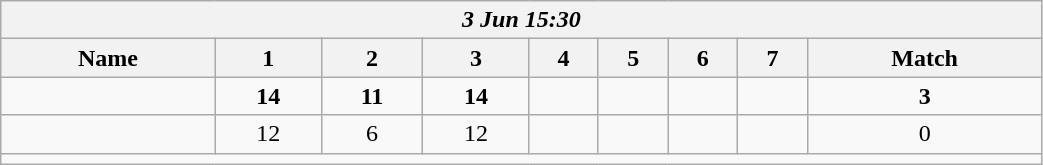<table class=wikitable style="text-align:center; width: 55%">
<tr>
<th colspan=17><em> 3 Jun 15:30</em></th>
</tr>
<tr>
<th>Name</th>
<th>1</th>
<th>2</th>
<th>3</th>
<th>4</th>
<th>5</th>
<th>6</th>
<th>7</th>
<th>Match</th>
</tr>
<tr>
<td style="text-align:left;"><strong></strong></td>
<td><strong>14</strong></td>
<td><strong>11</strong></td>
<td><strong>14</strong></td>
<td></td>
<td></td>
<td></td>
<td></td>
<td><strong>3</strong></td>
</tr>
<tr>
<td style="text-align:left;"></td>
<td>12</td>
<td>6</td>
<td>12</td>
<td></td>
<td></td>
<td></td>
<td></td>
<td>0</td>
</tr>
<tr>
<td colspan=17></td>
</tr>
</table>
